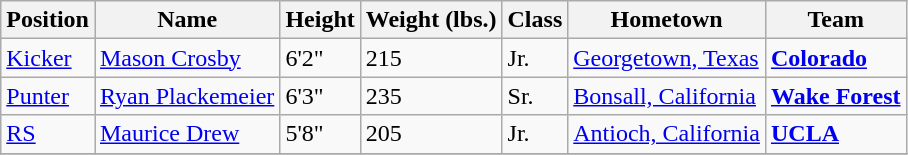<table class="wikitable">
<tr>
<th>Position</th>
<th>Name</th>
<th>Height</th>
<th>Weight (lbs.)</th>
<th>Class</th>
<th>Hometown</th>
<th>Team</th>
</tr>
<tr>
<td><a href='#'>Kicker</a></td>
<td><a href='#'>Mason Crosby</a></td>
<td>6'2"</td>
<td>215</td>
<td>Jr.</td>
<td><a href='#'>Georgetown, Texas</a></td>
<td><strong><a href='#'>Colorado</a></strong></td>
</tr>
<tr>
<td><a href='#'>Punter</a></td>
<td><a href='#'>Ryan Plackemeier</a></td>
<td>6'3"</td>
<td>235</td>
<td>Sr.</td>
<td><a href='#'>Bonsall, California</a></td>
<td><strong><a href='#'>Wake Forest</a></strong></td>
</tr>
<tr>
<td><a href='#'>RS</a></td>
<td><a href='#'>Maurice Drew</a></td>
<td>5'8"</td>
<td>205</td>
<td>Jr.</td>
<td><a href='#'>Antioch, California</a></td>
<td><strong><a href='#'>UCLA</a></strong></td>
</tr>
<tr>
</tr>
</table>
